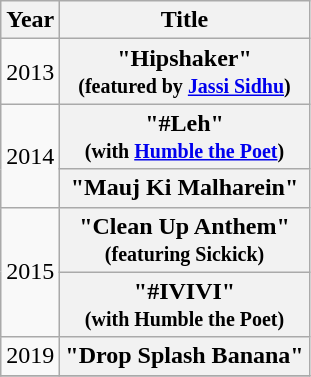<table class="wikitable plainrowheaders" style="text-align:center;">
<tr>
<th scope="col">Year</th>
<th scope="col">Title</th>
</tr>
<tr>
<td>2013</td>
<th scope="row">"Hipshaker"<br><small>(featured by <a href='#'>Jassi Sidhu</a>)</small></th>
</tr>
<tr>
<td rowspan="2">2014</td>
<th scope="row">"#Leh"<br><small>(with <a href='#'>Humble the Poet</a>)</small></th>
</tr>
<tr>
<th scope="row">"Mauj Ki Malharein"</th>
</tr>
<tr>
<td rowspan="2">2015</td>
<th scope="row">"Clean Up Anthem"<br><small>(featuring Sickick)</small></th>
</tr>
<tr>
<th scope="row">"#IVIVI"<br><small>(with Humble the Poet)</small></th>
</tr>
<tr>
<td>2019</td>
<th scope="row">"Drop Splash Banana"</th>
</tr>
<tr>
</tr>
</table>
